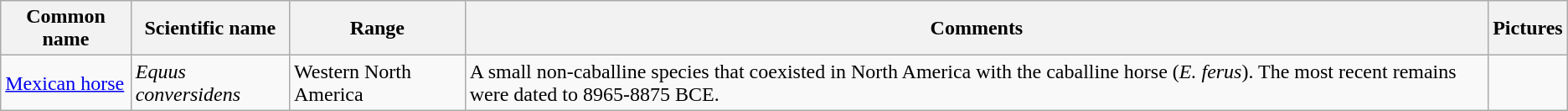<table class="wikitable">
<tr>
<th>Common name</th>
<th>Scientific name</th>
<th>Range</th>
<th class="unsortable">Comments</th>
<th class="unsortable">Pictures</th>
</tr>
<tr>
<td><a href='#'>Mexican horse</a></td>
<td><em>Equus conversidens</em></td>
<td>Western North America</td>
<td>A small non-caballine species that coexisted in North America with the caballine horse (<em>E. ferus</em>). The most recent remains were dated to 8965-8875 BCE.</td>
<td></td>
</tr>
</table>
